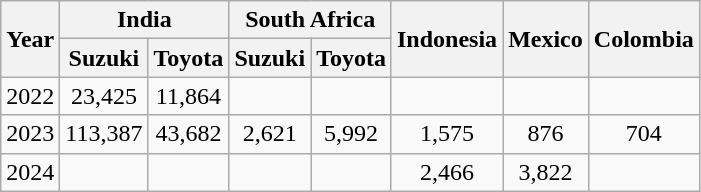<table class="wikitable"style="text-align:center;">
<tr>
<th rowspan="2">Year</th>
<th colspan="2">India</th>
<th colspan="2">South Africa</th>
<th rowspan="2">Indonesia</th>
<th rowspan="2">Mexico</th>
<th rowspan="2">Colombia</th>
</tr>
<tr>
<th>Suzuki</th>
<th>Toyota</th>
<th>Suzuki</th>
<th>Toyota</th>
</tr>
<tr>
<td>2022</td>
<td>23,425</td>
<td>11,864</td>
<td></td>
<td></td>
<td></td>
<td></td>
<td></td>
</tr>
<tr>
<td>2023</td>
<td>113,387</td>
<td>43,682</td>
<td>2,621</td>
<td>5,992</td>
<td>1,575</td>
<td>876</td>
<td>704</td>
</tr>
<tr>
<td>2024</td>
<td></td>
<td></td>
<td></td>
<td></td>
<td>2,466</td>
<td>3,822</td>
<td></td>
</tr>
</table>
